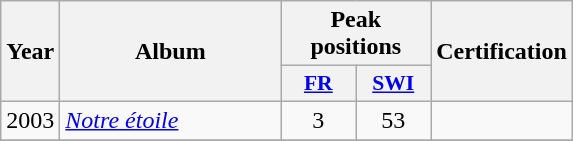<table class="wikitable">
<tr>
<th align="center" rowspan="2" width="10">Year</th>
<th align="center" rowspan="2" width="140">Album</th>
<th align="center" colspan="2" width="20">Peak positions</th>
<th align="center" rowspan="2" width="70">Certification</th>
</tr>
<tr>
<th scope="col" style="width:3em;font-size:90%;"><a href='#'>FR</a><br></th>
<th scope="col" style="width:3em;font-size:90%;"><a href='#'>SWI</a><br></th>
</tr>
<tr>
<td style="text-align:center;">2003</td>
<td><em><a href='#'>Notre étoile</a></em></td>
<td style="text-align:center;">3</td>
<td style="text-align:center;">53</td>
<td style="text-align:center;"></td>
</tr>
<tr>
</tr>
</table>
